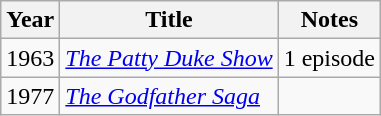<table class="wikitable">
<tr>
<th>Year</th>
<th>Title</th>
<th>Notes</th>
</tr>
<tr>
<td>1963</td>
<td><em><a href='#'>The Patty Duke Show</a></em></td>
<td>1 episode</td>
</tr>
<tr>
<td>1977</td>
<td><em><a href='#'>The Godfather Saga</a></em></td>
<td></td>
</tr>
</table>
